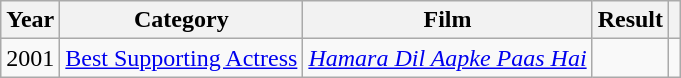<table class="wikitable plainrowheaders">
<tr>
<th>Year</th>
<th>Category</th>
<th>Film</th>
<th>Result</th>
<th></th>
</tr>
<tr>
<td>2001</td>
<td><a href='#'>Best Supporting Actress</a></td>
<td><em><a href='#'>Hamara Dil Aapke Paas Hai</a></em></td>
<td></td>
<td></td>
</tr>
</table>
